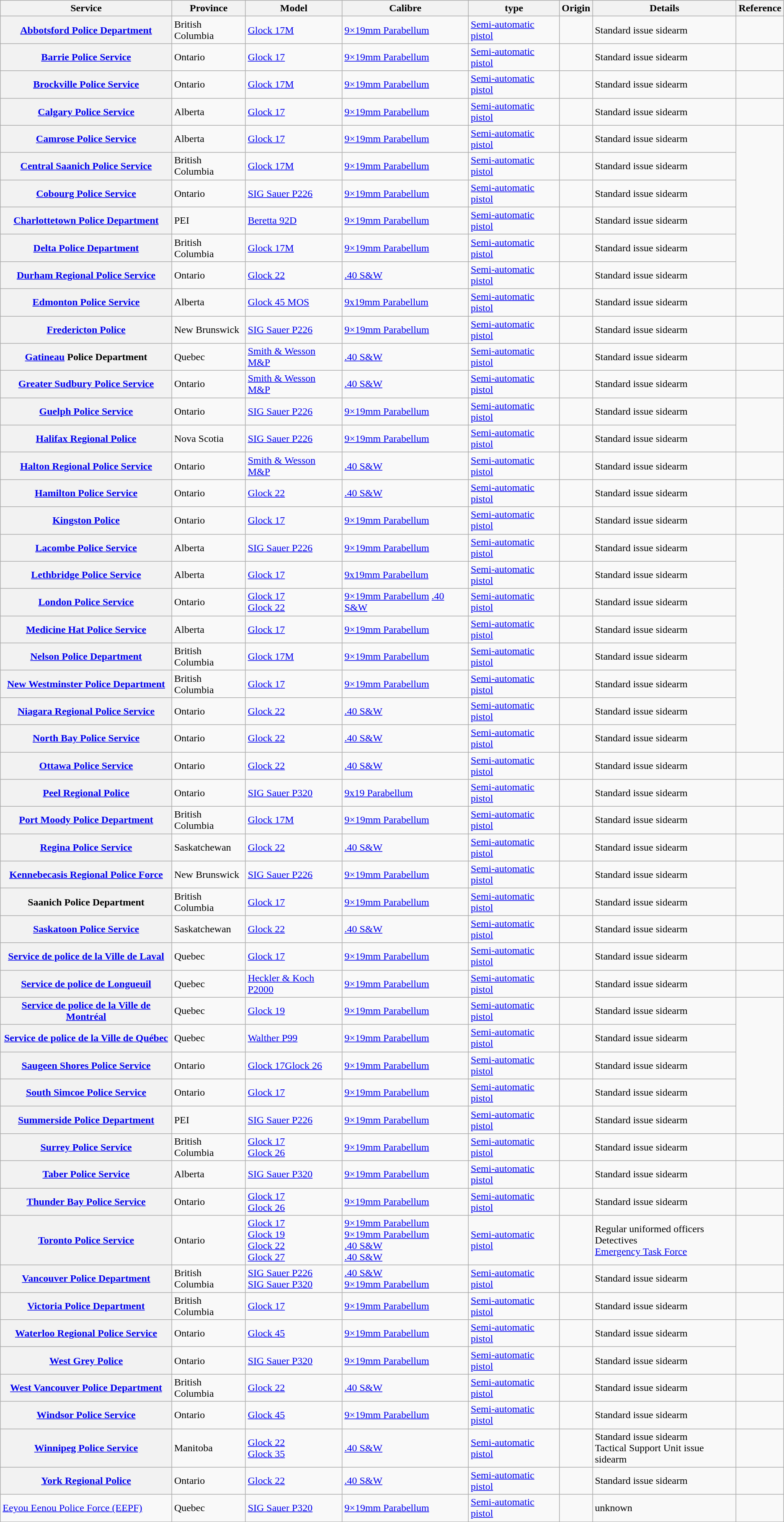<table class="wikitable sortable" style="text-align:left">
<tr>
<th>Service</th>
<th>Province</th>
<th>Model</th>
<th>Calibre</th>
<th>type</th>
<th>Origin</th>
<th>Details</th>
<th>Reference</th>
</tr>
<tr>
<th><a href='#'>Abbotsford Police Department</a></th>
<td> British Columbia</td>
<td><a href='#'>Glock 17M</a></td>
<td><a href='#'>9×19mm Parabellum</a></td>
<td><a href='#'>Semi-automatic pistol</a></td>
<td></td>
<td>Standard issue sidearm</td>
</tr>
<tr>
<th><a href='#'>Barrie Police Service</a></th>
<td> Ontario</td>
<td><a href='#'>Glock 17</a></td>
<td><a href='#'>9×19mm Parabellum</a></td>
<td><a href='#'>Semi-automatic pistol</a></td>
<td></td>
<td>Standard issue sidearm</td>
<td></td>
</tr>
<tr>
<th><a href='#'>Brockville Police Service</a></th>
<td> Ontario</td>
<td><a href='#'>Glock 17M</a></td>
<td><a href='#'>9×19mm Parabellum</a></td>
<td><a href='#'>Semi-automatic pistol</a></td>
<td></td>
<td>Standard issue sidearm</td>
</tr>
<tr>
<th><a href='#'>Calgary Police Service</a></th>
<td> Alberta</td>
<td><a href='#'>Glock 17</a></td>
<td><a href='#'>9×19mm Parabellum</a></td>
<td><a href='#'>Semi-automatic pistol</a></td>
<td></td>
<td>Standard issue sidearm</td>
<td></td>
</tr>
<tr>
<th><a href='#'>Camrose Police Service</a></th>
<td> Alberta</td>
<td><a href='#'>Glock 17</a></td>
<td><a href='#'>9×19mm Parabellum</a></td>
<td><a href='#'>Semi-automatic pistol</a></td>
<td></td>
<td>Standard issue sidearm</td>
</tr>
<tr>
<th><a href='#'>Central Saanich Police Service</a></th>
<td> British Columbia</td>
<td><a href='#'>Glock 17M</a></td>
<td><a href='#'>9×19mm Parabellum</a></td>
<td><a href='#'>Semi-automatic pistol</a></td>
<td></td>
<td>Standard issue sidearm</td>
</tr>
<tr>
<th><a href='#'>Cobourg Police Service</a></th>
<td> Ontario</td>
<td><a href='#'>SIG Sauer P226</a></td>
<td><a href='#'>9×19mm Parabellum</a></td>
<td><a href='#'>Semi-automatic pistol</a></td>
<td></td>
<td>Standard issue sidearm</td>
</tr>
<tr>
<th><a href='#'>Charlottetown Police Department</a></th>
<td> PEI</td>
<td><a href='#'>Beretta 92D</a></td>
<td><a href='#'>9×19mm Parabellum</a></td>
<td><a href='#'>Semi-automatic pistol</a></td>
<td></td>
<td>Standard issue sidearm</td>
</tr>
<tr>
<th><a href='#'>Delta Police Department</a></th>
<td> British Columbia</td>
<td><a href='#'>Glock 17M</a></td>
<td><a href='#'>9×19mm Parabellum</a></td>
<td><a href='#'>Semi-automatic pistol</a></td>
<td></td>
<td>Standard issue sidearm</td>
</tr>
<tr>
<th><a href='#'>Durham Regional Police Service</a></th>
<td> Ontario</td>
<td><a href='#'>Glock 22</a></td>
<td><a href='#'>.40 S&W</a></td>
<td><a href='#'>Semi-automatic pistol</a></td>
<td></td>
<td>Standard issue sidearm</td>
</tr>
<tr>
<th><a href='#'>Edmonton Police Service</a></th>
<td> Alberta</td>
<td><a href='#'>Glock 45 MOS</a></td>
<td><a href='#'>9x19mm Parabellum</a></td>
<td><a href='#'>Semi-automatic pistol</a></td>
<td></td>
<td>Standard issue sidearm</td>
<td></td>
</tr>
<tr>
<th><a href='#'>Fredericton Police</a></th>
<td> New Brunswick</td>
<td><a href='#'>SIG Sauer P226</a></td>
<td><a href='#'>9×19mm Parabellum</a></td>
<td><a href='#'>Semi-automatic pistol</a></td>
<td></td>
<td>Standard issue sidearm</td>
<td></td>
</tr>
<tr>
<th><a href='#'>Gatineau</a> Police Department</th>
<td> Quebec</td>
<td><a href='#'>Smith & Wesson M&P</a></td>
<td><a href='#'>.40 S&W</a></td>
<td><a href='#'>Semi-automatic pistol</a></td>
<td></td>
<td>Standard issue sidearm</td>
<td></td>
</tr>
<tr>
<th><a href='#'>Greater Sudbury Police Service</a></th>
<td> Ontario</td>
<td><a href='#'>Smith & Wesson M&P</a></td>
<td><a href='#'>.40 S&W</a></td>
<td><a href='#'>Semi-automatic pistol</a></td>
<td></td>
<td>Standard issue sidearm</td>
<td></td>
</tr>
<tr>
<th><a href='#'>Guelph Police Service</a></th>
<td> Ontario</td>
<td><a href='#'>SIG Sauer P226</a></td>
<td><a href='#'>9×19mm Parabellum</a></td>
<td><a href='#'>Semi-automatic pistol</a></td>
<td></td>
<td>Standard issue sidearm</td>
</tr>
<tr>
<th><a href='#'>Halifax Regional Police</a></th>
<td> Nova Scotia</td>
<td><a href='#'>SIG Sauer P226</a></td>
<td><a href='#'>9×19mm Parabellum</a></td>
<td><a href='#'>Semi-automatic pistol</a></td>
<td></td>
<td>Standard issue sidearm</td>
</tr>
<tr>
<th><a href='#'>Halton Regional Police Service</a></th>
<td> Ontario</td>
<td><a href='#'>Smith & Wesson M&P</a></td>
<td><a href='#'>.40 S&W</a></td>
<td><a href='#'>Semi-automatic pistol</a></td>
<td></td>
<td>Standard issue sidearm</td>
<td></td>
</tr>
<tr>
<th><a href='#'>Hamilton Police Service</a></th>
<td> Ontario</td>
<td><a href='#'>Glock 22</a></td>
<td><a href='#'>.40 S&W</a></td>
<td><a href='#'>Semi-automatic pistol</a></td>
<td></td>
<td>Standard issue sidearm</td>
</tr>
<tr>
<th><a href='#'>Kingston Police</a></th>
<td> Ontario</td>
<td><a href='#'>Glock 17</a></td>
<td><a href='#'>9×19mm Parabellum</a></td>
<td><a href='#'>Semi-automatic pistol</a></td>
<td></td>
<td>Standard issue sidearm</td>
<td></td>
</tr>
<tr>
<th><a href='#'>Lacombe Police Service</a></th>
<td> Alberta</td>
<td><a href='#'>SIG Sauer P226</a></td>
<td><a href='#'>9×19mm Parabellum</a></td>
<td><a href='#'>Semi-automatic pistol</a></td>
<td></td>
<td>Standard issue sidearm</td>
</tr>
<tr>
<th><a href='#'>Lethbridge Police Service</a></th>
<td> Alberta</td>
<td><a href='#'>Glock 17</a></td>
<td><a href='#'>9x19mm Parabellum</a></td>
<td><a href='#'>Semi-automatic pistol</a></td>
<td></td>
<td>Standard issue sidearm</td>
</tr>
<tr>
<th><a href='#'>London Police Service</a></th>
<td> Ontario</td>
<td><a href='#'>Glock 17</a> <br> <a href='#'>Glock 22</a></td>
<td><a href='#'>9×19mm Parabellum</a> <a href='#'>.40 S&W</a></td>
<td><a href='#'>Semi-automatic pistol</a></td>
<td></td>
<td>Standard issue sidearm</td>
</tr>
<tr>
<th><a href='#'>Medicine Hat Police Service</a></th>
<td> Alberta</td>
<td><a href='#'>Glock 17</a></td>
<td><a href='#'>9×19mm Parabellum</a></td>
<td><a href='#'>Semi-automatic pistol</a></td>
<td></td>
<td>Standard issue sidearm</td>
</tr>
<tr>
<th><a href='#'>Nelson Police Department</a></th>
<td> British Columbia</td>
<td><a href='#'>Glock 17M</a></td>
<td><a href='#'>9×19mm Parabellum</a></td>
<td><a href='#'>Semi-automatic pistol</a></td>
<td></td>
<td>Standard issue sidearm</td>
</tr>
<tr>
<th><a href='#'>New Westminster Police Department</a></th>
<td> British Columbia</td>
<td><a href='#'>Glock 17</a></td>
<td><a href='#'>9×19mm Parabellum</a></td>
<td><a href='#'>Semi-automatic pistol</a></td>
<td></td>
<td>Standard issue sidearm</td>
</tr>
<tr>
<th><a href='#'>Niagara Regional Police Service</a></th>
<td> Ontario</td>
<td><a href='#'>Glock 22</a></td>
<td><a href='#'>.40 S&W</a></td>
<td><a href='#'>Semi-automatic pistol</a></td>
<td></td>
<td>Standard issue sidearm</td>
</tr>
<tr>
<th><a href='#'>North Bay Police Service</a></th>
<td> Ontario</td>
<td><a href='#'>Glock 22</a></td>
<td><a href='#'>.40 S&W</a></td>
<td><a href='#'>Semi-automatic pistol</a></td>
<td></td>
<td>Standard issue sidearm</td>
</tr>
<tr>
<th><a href='#'>Ottawa Police Service</a></th>
<td> Ontario</td>
<td><a href='#'>Glock 22</a></td>
<td><a href='#'>.40 S&W</a></td>
<td><a href='#'>Semi-automatic pistol</a></td>
<td></td>
<td>Standard issue sidearm</td>
<td></td>
</tr>
<tr>
<th><a href='#'>Peel Regional Police</a></th>
<td> Ontario</td>
<td><a href='#'>SIG Sauer P320</a></td>
<td><a href='#'>9x19 Parabellum</a></td>
<td><a href='#'>Semi-automatic pistol</a></td>
<td></td>
<td>Standard issue sidearm</td>
<td></td>
</tr>
<tr>
<th><a href='#'>Port Moody Police Department</a></th>
<td> British Columbia</td>
<td><a href='#'>Glock 17M</a></td>
<td><a href='#'>9×19mm Parabellum</a></td>
<td><a href='#'>Semi-automatic pistol</a></td>
<td></td>
<td>Standard issue sidearm</td>
</tr>
<tr>
<th><a href='#'>Regina Police Service</a></th>
<td> Saskatchewan</td>
<td><a href='#'>Glock 22</a></td>
<td><a href='#'>.40 S&W</a></td>
<td><a href='#'>Semi-automatic pistol</a></td>
<td></td>
<td>Standard issue sidearm</td>
<td></td>
</tr>
<tr>
<th><a href='#'>Kennebecasis Regional Police Force</a></th>
<td> New Brunswick</td>
<td><a href='#'>SIG Sauer P226</a></td>
<td><a href='#'>9×19mm Parabellum</a></td>
<td><a href='#'>Semi-automatic pistol</a></td>
<td></td>
<td>Standard issue sidearm</td>
</tr>
<tr>
<th>Saanich Police Department</th>
<td> British Columbia</td>
<td><a href='#'>Glock 17</a></td>
<td><a href='#'>9×19mm Parabellum</a></td>
<td><a href='#'>Semi-automatic pistol</a></td>
<td></td>
<td>Standard issue sidearm</td>
</tr>
<tr>
<th><a href='#'>Saskatoon Police Service</a></th>
<td> Saskatchewan</td>
<td><a href='#'>Glock 22</a></td>
<td><a href='#'>.40 S&W</a></td>
<td><a href='#'>Semi-automatic pistol</a></td>
<td></td>
<td>Standard issue sidearm</td>
<td></td>
</tr>
<tr>
<th><a href='#'>Service de police de la Ville de Laval</a></th>
<td> Quebec</td>
<td><a href='#'>Glock 17</a></td>
<td><a href='#'>9×19mm Parabellum</a></td>
<td><a href='#'>Semi-automatic pistol</a></td>
<td></td>
<td>Standard issue sidearm</td>
</tr>
<tr>
<th><a href='#'>Service de police de Longueuil</a></th>
<td> Quebec</td>
<td><a href='#'>Heckler & Koch P2000</a></td>
<td><a href='#'>9×19mm Parabellum</a></td>
<td><a href='#'>Semi-automatic pistol</a></td>
<td></td>
<td>Standard issue sidearm</td>
<td></td>
</tr>
<tr>
<th><a href='#'>Service de police de la Ville de Montréal</a></th>
<td> Quebec</td>
<td><a href='#'>Glock 19</a></td>
<td><a href='#'>9×19mm Parabellum</a></td>
<td><a href='#'>Semi-automatic pistol</a></td>
<td></td>
<td>Standard issue sidearm</td>
</tr>
<tr>
<th><a href='#'>Service de police de la Ville de Québec</a></th>
<td> Quebec</td>
<td><a href='#'>Walther P99</a></td>
<td><a href='#'>9×19mm Parabellum</a></td>
<td><a href='#'>Semi-automatic pistol</a></td>
<td></td>
<td>Standard issue sidearm</td>
</tr>
<tr>
<th><a href='#'>Saugeen Shores Police Service</a></th>
<td> Ontario</td>
<td><a href='#'>Glock 17</a><a href='#'>Glock 26</a></td>
<td><a href='#'>9×19mm Parabellum</a></td>
<td><a href='#'>Semi-automatic pistol</a></td>
<td></td>
<td>Standard issue sidearm</td>
</tr>
<tr>
<th><a href='#'>South Simcoe Police Service</a></th>
<td> Ontario</td>
<td><a href='#'>Glock 17</a></td>
<td><a href='#'>9×19mm Parabellum</a></td>
<td><a href='#'>Semi-automatic pistol</a></td>
<td></td>
<td>Standard issue sidearm</td>
</tr>
<tr>
<th><a href='#'>Summerside Police Department</a></th>
<td> PEI</td>
<td><a href='#'>SIG Sauer P226</a></td>
<td><a href='#'>9×19mm Parabellum</a></td>
<td><a href='#'>Semi-automatic pistol</a></td>
<td></td>
<td>Standard issue sidearm</td>
</tr>
<tr>
<th><a href='#'>Surrey Police Service</a></th>
<td> British Columbia</td>
<td><a href='#'>Glock 17</a> <br> <a href='#'>Glock 26</a></td>
<td><a href='#'>9×19mm Parabellum</a></td>
<td><a href='#'>Semi-automatic pistol</a></td>
<td></td>
<td>Standard issue sidearm</td>
<td></td>
</tr>
<tr>
<th><a href='#'>Taber Police Service</a></th>
<td> Alberta</td>
<td><a href='#'>SIG Sauer P320</a></td>
<td><a href='#'>9×19mm Parabellum</a></td>
<td><a href='#'>Semi-automatic pistol</a></td>
<td></td>
<td>Standard issue sidearm</td>
</tr>
<tr>
<th><a href='#'>Thunder Bay Police Service</a></th>
<td> Ontario</td>
<td><a href='#'>Glock 17</a> <br> <a href='#'>Glock 26</a></td>
<td><a href='#'>9×19mm Parabellum</a></td>
<td><a href='#'>Semi-automatic pistol</a></td>
<td></td>
<td>Standard issue sidearm</td>
<td></td>
</tr>
<tr>
<th><a href='#'>Toronto Police Service</a></th>
<td> Ontario</td>
<td><a href='#'>Glock 17</a> <br> <a href='#'>Glock 19</a> <br> <a href='#'>Glock 22</a> <br> <a href='#'>Glock 27</a></td>
<td><a href='#'>9×19mm Parabellum</a>  <br> <a href='#'>9×19mm Parabellum</a> <br> <a href='#'>.40 S&W</a>  <br> <a href='#'>.40 S&W</a></td>
<td><a href='#'>Semi-automatic pistol</a></td>
<td></td>
<td>Regular uniformed officers <br> Detectives <br> <a href='#'>Emergency Task Force</a> <br></td>
<td></td>
</tr>
<tr>
<th><a href='#'>Vancouver Police Department</a></th>
<td> British Columbia</td>
<td><a href='#'>SIG Sauer P226</a> <br> <a href='#'>SIG Sauer P320</a></td>
<td><a href='#'>.40 S&W</a> <br> <a href='#'>9×19mm Parabellum</a></td>
<td><a href='#'>Semi-automatic pistol</a></td>
<td></td>
<td>Standard issue sidearm</td>
<td></td>
</tr>
<tr>
<th><a href='#'>Victoria Police Department</a></th>
<td> British Columbia</td>
<td><a href='#'>Glock 17</a></td>
<td><a href='#'>9×19mm Parabellum</a></td>
<td><a href='#'>Semi-automatic pistol</a></td>
<td></td>
<td>Standard issue sidearm</td>
<td></td>
</tr>
<tr>
<th><a href='#'>Waterloo Regional Police Service</a></th>
<td> Ontario</td>
<td><a href='#'>Glock 45</a></td>
<td><a href='#'>9×19mm Parabellum</a></td>
<td><a href='#'>Semi-automatic pistol</a></td>
<td></td>
<td>Standard issue sidearm</td>
</tr>
<tr>
<th><a href='#'>West Grey Police</a></th>
<td> Ontario</td>
<td><a href='#'>SIG Sauer P320</a></td>
<td><a href='#'>9×19mm Parabellum</a></td>
<td><a href='#'>Semi-automatic pistol</a></td>
<td></td>
<td>Standard issue sidearm</td>
</tr>
<tr>
<th><a href='#'>West Vancouver Police Department</a></th>
<td> British Columbia</td>
<td><a href='#'>Glock 22</a></td>
<td><a href='#'>.40 S&W</a></td>
<td><a href='#'>Semi-automatic pistol</a></td>
<td></td>
<td>Standard issue sidearm</td>
<td></td>
</tr>
<tr>
<th><a href='#'>Windsor Police Service</a></th>
<td> Ontario</td>
<td><a href='#'>Glock 45</a></td>
<td><a href='#'>9×19mm Parabellum</a></td>
<td><a href='#'>Semi-automatic pistol</a></td>
<td></td>
<td>Standard issue sidearm</td>
<td></td>
</tr>
<tr>
<th><a href='#'>Winnipeg Police Service</a></th>
<td> Manitoba</td>
<td><a href='#'>Glock 22</a> <br> <a href='#'>Glock 35</a></td>
<td><a href='#'>.40 S&W</a></td>
<td><a href='#'>Semi-automatic pistol</a></td>
<td></td>
<td>Standard issue sidearm<br>Tactical Support Unit issue sidearm</td>
<td></td>
</tr>
<tr>
<th><a href='#'>York Regional Police</a></th>
<td> Ontario</td>
<td><a href='#'>Glock 22</a></td>
<td><a href='#'>.40 S&W</a></td>
<td><a href='#'>Semi-automatic pistol</a></td>
<td></td>
<td>Standard issue sidearm</td>
<td></td>
</tr>
<tr>
<td><a href='#'>Eeyou Eenou Police Force (EEPF)</a></td>
<td> Quebec</td>
<td><a href='#'>SIG Sauer P320</a></td>
<td><a href='#'>9×19mm Parabellum</a></td>
<td><a href='#'>Semi-automatic pistol</a></td>
<td></td>
<td>unknown</td>
<td></td>
</tr>
</table>
